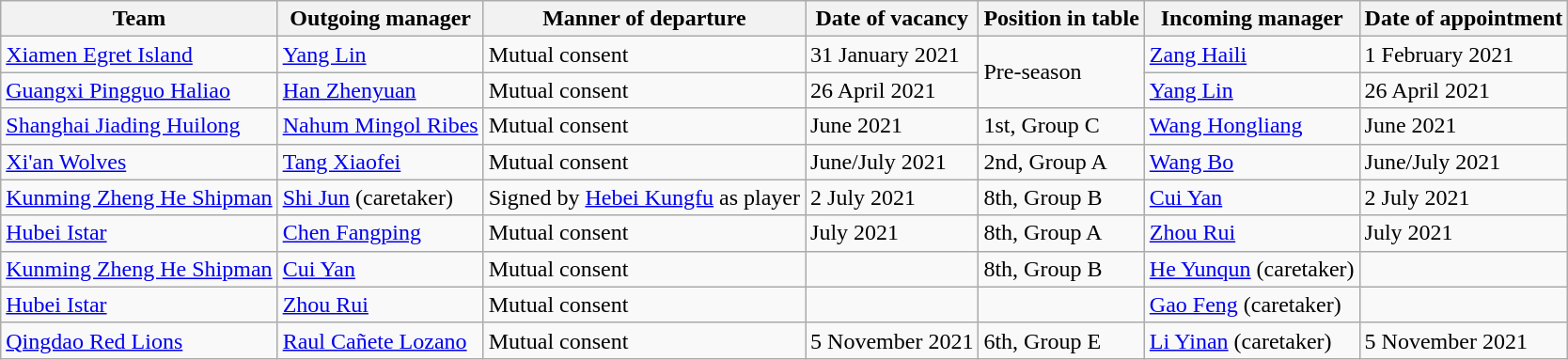<table class="wikitable sortable">
<tr>
<th>Team</th>
<th>Outgoing manager</th>
<th>Manner of departure</th>
<th>Date of vacancy</th>
<th>Position in table</th>
<th>Incoming manager</th>
<th>Date of appointment</th>
</tr>
<tr>
<td><a href='#'>Xiamen Egret Island</a></td>
<td> <a href='#'>Yang Lin</a></td>
<td>Mutual consent</td>
<td>31 January 2021</td>
<td rowspan=2>Pre-season</td>
<td> <a href='#'>Zang Haili</a></td>
<td>1 February 2021</td>
</tr>
<tr>
<td><a href='#'>Guangxi Pingguo Haliao</a></td>
<td> <a href='#'>Han Zhenyuan</a></td>
<td>Mutual consent</td>
<td>26 April 2021</td>
<td> <a href='#'>Yang Lin</a></td>
<td>26 April 2021</td>
</tr>
<tr>
<td><a href='#'>Shanghai Jiading Huilong</a></td>
<td> <a href='#'>Nahum Mingol Ribes</a></td>
<td>Mutual consent</td>
<td>June 2021</td>
<td>1st, Group C</td>
<td> <a href='#'>Wang Hongliang</a></td>
<td>June 2021</td>
</tr>
<tr>
<td><a href='#'>Xi'an Wolves</a></td>
<td> <a href='#'>Tang Xiaofei</a></td>
<td>Mutual consent</td>
<td>June/July 2021</td>
<td>2nd, Group A</td>
<td> <a href='#'>Wang Bo</a></td>
<td>June/July 2021</td>
</tr>
<tr>
<td><a href='#'>Kunming Zheng He Shipman</a></td>
<td> <a href='#'>Shi Jun</a> (caretaker)</td>
<td>Signed by <a href='#'>Hebei Kungfu</a> as player</td>
<td>2 July 2021</td>
<td>8th, Group B</td>
<td> <a href='#'>Cui Yan</a></td>
<td>2 July 2021</td>
</tr>
<tr>
<td><a href='#'>Hubei Istar</a></td>
<td> <a href='#'>Chen Fangping</a></td>
<td>Mutual consent</td>
<td>July 2021</td>
<td>8th, Group A</td>
<td> <a href='#'>Zhou Rui</a></td>
<td>July 2021</td>
</tr>
<tr>
<td><a href='#'>Kunming Zheng He Shipman</a></td>
<td> <a href='#'>Cui Yan</a></td>
<td>Mutual consent</td>
<td></td>
<td>8th, Group B</td>
<td> <a href='#'>He Yunqun</a> (caretaker)</td>
<td></td>
</tr>
<tr>
<td><a href='#'>Hubei Istar</a></td>
<td> <a href='#'>Zhou Rui</a></td>
<td>Mutual consent</td>
<td></td>
<td></td>
<td> <a href='#'>Gao Feng</a> (caretaker)</td>
<td></td>
</tr>
<tr>
<td><a href='#'>Qingdao Red Lions</a></td>
<td> <a href='#'>Raul Cañete Lozano</a></td>
<td>Mutual consent</td>
<td>5 November 2021</td>
<td>6th, Group E</td>
<td> <a href='#'>Li Yinan</a> (caretaker)</td>
<td>5 November 2021</td>
</tr>
</table>
